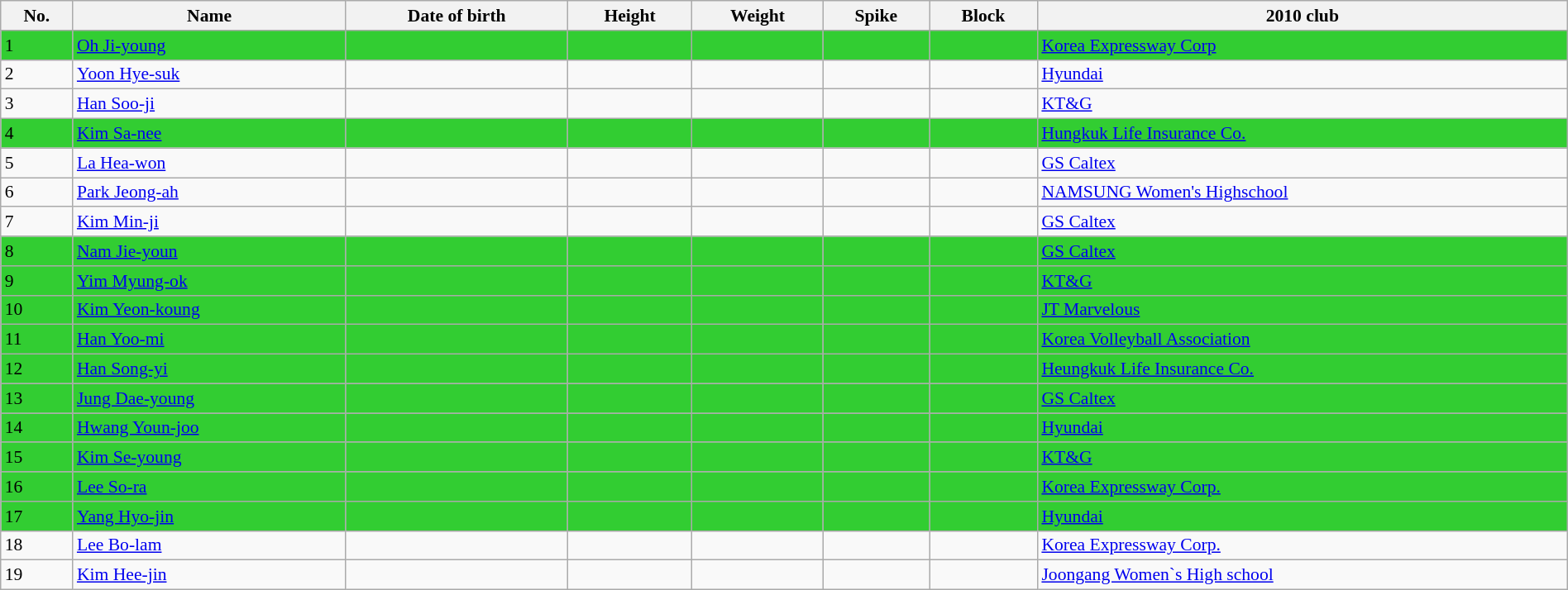<table class=wikitable sortable style=font-size:90%; text-align:center; width=100%>
<tr>
<th>No.</th>
<th>Name</th>
<th>Date of birth</th>
<th>Height</th>
<th>Weight</th>
<th>Spike</th>
<th>Block</th>
<th>2010 club</th>
</tr>
<tr style="background:limegreen">
<td>1</td>
<td align=left><a href='#'>Oh Ji-young</a></td>
<td align=right></td>
<td></td>
<td></td>
<td></td>
<td></td>
<td align=left><a href='#'>Korea Expressway Corp</a></td>
</tr>
<tr>
<td>2</td>
<td align=left><a href='#'>Yoon Hye-suk</a></td>
<td align=right></td>
<td></td>
<td></td>
<td></td>
<td></td>
<td align=left><a href='#'>Hyundai</a></td>
</tr>
<tr>
<td>3</td>
<td align=left><a href='#'>Han Soo-ji</a></td>
<td align=right></td>
<td></td>
<td></td>
<td></td>
<td></td>
<td align=left><a href='#'>KT&G</a></td>
</tr>
<tr style="background:limegreen">
<td>4</td>
<td align=left><a href='#'>Kim Sa-nee</a></td>
<td align=right></td>
<td></td>
<td></td>
<td></td>
<td></td>
<td align=left><a href='#'>Hungkuk Life Insurance Co.</a></td>
</tr>
<tr>
<td>5</td>
<td align=left><a href='#'>La Hea-won</a></td>
<td align=right></td>
<td></td>
<td></td>
<td></td>
<td></td>
<td align=left><a href='#'>GS Caltex</a></td>
</tr>
<tr>
<td>6</td>
<td align=left><a href='#'>Park Jeong-ah</a></td>
<td align=right></td>
<td></td>
<td></td>
<td></td>
<td></td>
<td align=left><a href='#'>NAMSUNG Women's Highschool</a></td>
</tr>
<tr>
<td>7</td>
<td align=left><a href='#'>Kim Min-ji</a></td>
<td align=right></td>
<td></td>
<td></td>
<td></td>
<td></td>
<td align=left><a href='#'>GS Caltex</a></td>
</tr>
<tr style="background:limegreen">
<td>8</td>
<td align=left><a href='#'>Nam Jie-youn</a></td>
<td align=right></td>
<td></td>
<td></td>
<td></td>
<td></td>
<td align=left><a href='#'>GS Caltex</a></td>
</tr>
<tr style="background:limegreen">
<td>9</td>
<td align=left><a href='#'>Yim Myung-ok</a></td>
<td align=right></td>
<td></td>
<td></td>
<td></td>
<td></td>
<td align=left><a href='#'>KT&G</a></td>
</tr>
<tr style="background:limegreen">
<td>10</td>
<td align=left><a href='#'>Kim Yeon-koung</a></td>
<td align=right></td>
<td></td>
<td></td>
<td></td>
<td></td>
<td align=left><a href='#'>JT Marvelous</a></td>
</tr>
<tr style="background:limegreen">
<td>11</td>
<td align=left><a href='#'>Han Yoo-mi</a></td>
<td align=right></td>
<td></td>
<td></td>
<td></td>
<td></td>
<td align=left><a href='#'>Korea Volleyball Association</a></td>
</tr>
<tr style="background:limegreen">
<td>12</td>
<td align=left><a href='#'>Han Song-yi</a></td>
<td align=right></td>
<td></td>
<td></td>
<td></td>
<td></td>
<td align=left><a href='#'>Heungkuk Life Insurance Co.</a></td>
</tr>
<tr style="background:limegreen">
<td>13</td>
<td align=left><a href='#'>Jung Dae-young</a></td>
<td align=right></td>
<td></td>
<td></td>
<td></td>
<td></td>
<td align=left><a href='#'>GS Caltex</a></td>
</tr>
<tr style="background:limegreen">
<td>14</td>
<td align=left><a href='#'>Hwang Youn-joo</a></td>
<td align=right></td>
<td></td>
<td></td>
<td></td>
<td></td>
<td align=left><a href='#'>Hyundai</a></td>
</tr>
<tr style="background:limegreen">
<td>15</td>
<td align=left><a href='#'>Kim Se-young</a></td>
<td align=right></td>
<td></td>
<td></td>
<td></td>
<td></td>
<td align=left><a href='#'>KT&G</a></td>
</tr>
<tr style="background:limegreen">
<td>16</td>
<td align=left><a href='#'>Lee So-ra</a></td>
<td align=right></td>
<td></td>
<td></td>
<td></td>
<td></td>
<td align=left><a href='#'>Korea Expressway Corp.</a></td>
</tr>
<tr style="background:limegreen">
<td>17</td>
<td align=left><a href='#'>Yang Hyo-jin</a></td>
<td align=right></td>
<td></td>
<td></td>
<td></td>
<td></td>
<td align=left><a href='#'>Hyundai</a></td>
</tr>
<tr>
<td>18</td>
<td align=left><a href='#'>Lee Bo-lam</a></td>
<td align=right></td>
<td></td>
<td></td>
<td></td>
<td></td>
<td align=left><a href='#'>Korea Expressway Corp.</a></td>
</tr>
<tr>
<td>19</td>
<td align=left><a href='#'>Kim Hee-jin</a></td>
<td align=right></td>
<td></td>
<td></td>
<td></td>
<td></td>
<td align=left><a href='#'>Joongang Women`s High school</a></td>
</tr>
</table>
